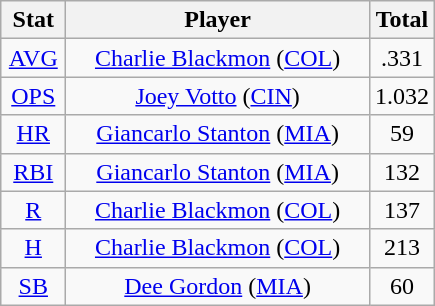<table class="wikitable" style="text-align:center;">
<tr>
<th style="width:15%;">Stat</th>
<th>Player</th>
<th style="width:15%;">Total</th>
</tr>
<tr>
<td><a href='#'>AVG</a></td>
<td><a href='#'>Charlie Blackmon</a> (<a href='#'>COL</a>)</td>
<td>.331</td>
</tr>
<tr>
<td><a href='#'>OPS</a></td>
<td><a href='#'>Joey Votto</a> (<a href='#'>CIN</a>)</td>
<td>1.032</td>
</tr>
<tr>
<td><a href='#'>HR</a></td>
<td><a href='#'>Giancarlo Stanton</a> (<a href='#'>MIA</a>)</td>
<td>59</td>
</tr>
<tr>
<td><a href='#'>RBI</a></td>
<td><a href='#'>Giancarlo Stanton</a> (<a href='#'>MIA</a>)</td>
<td>132</td>
</tr>
<tr>
<td><a href='#'>R</a></td>
<td><a href='#'>Charlie Blackmon</a> (<a href='#'>COL</a>)</td>
<td>137</td>
</tr>
<tr>
<td><a href='#'>H</a></td>
<td><a href='#'>Charlie Blackmon</a> (<a href='#'>COL</a>)</td>
<td>213</td>
</tr>
<tr>
<td><a href='#'>SB</a></td>
<td><a href='#'>Dee Gordon</a> (<a href='#'>MIA</a>)</td>
<td>60</td>
</tr>
</table>
